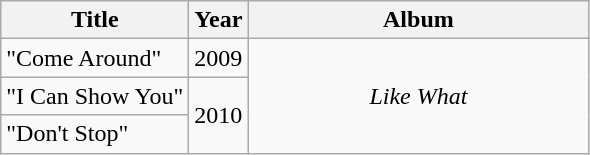<table class="wikitable" style="text-align:center;">
<tr>
<th scope="col">Title</th>
<th scope="col">Year</th>
<th scope="col" width="220">Album</th>
</tr>
<tr>
<td align="left">"Come Around"</td>
<td>2009</td>
<td rowspan="3"><em>Like What</em></td>
</tr>
<tr>
<td align="left">"I Can Show You"</td>
<td rowspan="2">2010</td>
</tr>
<tr>
<td align="left">"Don't Stop"</td>
</tr>
</table>
